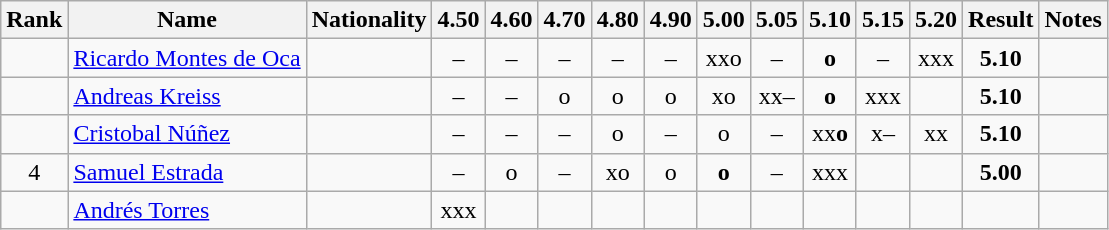<table class="wikitable sortable" style="text-align:center">
<tr>
<th>Rank</th>
<th>Name</th>
<th>Nationality</th>
<th>4.50</th>
<th>4.60</th>
<th>4.70</th>
<th>4.80</th>
<th>4.90</th>
<th>5.00</th>
<th>5.05</th>
<th>5.10</th>
<th>5.15</th>
<th>5.20</th>
<th>Result</th>
<th>Notes</th>
</tr>
<tr>
<td></td>
<td align=left><a href='#'>Ricardo Montes de Oca</a></td>
<td align=left></td>
<td>–</td>
<td>–</td>
<td>–</td>
<td>–</td>
<td>–</td>
<td>xxo</td>
<td>–</td>
<td><strong>o</strong></td>
<td>–</td>
<td>xxx</td>
<td><strong>5.10</strong></td>
<td></td>
</tr>
<tr>
<td></td>
<td align=left><a href='#'>Andreas Kreiss</a></td>
<td align=left></td>
<td>–</td>
<td>–</td>
<td>o</td>
<td>o</td>
<td>o</td>
<td>xo</td>
<td>xx–</td>
<td><strong>o</strong></td>
<td>xxx</td>
<td></td>
<td><strong>5.10</strong></td>
<td></td>
</tr>
<tr>
<td></td>
<td align=left><a href='#'>Cristobal Núñez</a></td>
<td align=left></td>
<td>–</td>
<td>–</td>
<td>–</td>
<td>o</td>
<td>–</td>
<td>o</td>
<td>–</td>
<td>xx<strong>o</strong></td>
<td>x–</td>
<td>xx</td>
<td><strong>5.10</strong></td>
<td></td>
</tr>
<tr>
<td>4</td>
<td align=left><a href='#'>Samuel Estrada</a></td>
<td align=left></td>
<td>–</td>
<td>o</td>
<td>–</td>
<td>xo</td>
<td>o</td>
<td><strong>o</strong></td>
<td>–</td>
<td>xxx</td>
<td></td>
<td></td>
<td><strong>5.00</strong></td>
<td></td>
</tr>
<tr>
<td></td>
<td align=left><a href='#'>Andrés Torres</a></td>
<td align=left></td>
<td>xxx</td>
<td></td>
<td></td>
<td></td>
<td></td>
<td></td>
<td></td>
<td></td>
<td></td>
<td></td>
<td></td>
<td></td>
</tr>
</table>
